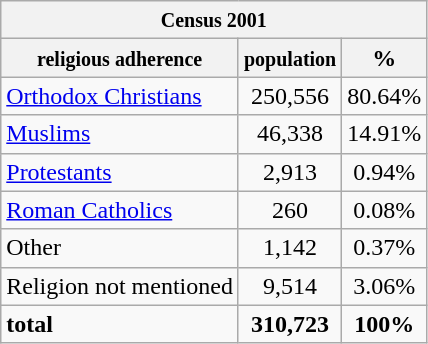<table class="wikitable">
<tr>
<th colspan=3><small>Census 2001</small></th>
</tr>
<tr>
<th><small>religious adherence</small></th>
<th><small>population</small></th>
<th>%</th>
</tr>
<tr>
<td><a href='#'>Orthodox Christians</a></td>
<td align="middle">250,556</td>
<td align="middle">80.64%</td>
</tr>
<tr>
<td><a href='#'>Muslims</a></td>
<td align="middle">46,338</td>
<td align="middle">14.91%</td>
</tr>
<tr>
<td><a href='#'>Protestants</a></td>
<td align="middle">2,913</td>
<td align="middle">0.94%</td>
</tr>
<tr>
<td><a href='#'>Roman Catholics</a></td>
<td align="middle">260</td>
<td align="middle">0.08%</td>
</tr>
<tr>
<td>Other</td>
<td align="middle">1,142</td>
<td align="middle">0.37%</td>
</tr>
<tr>
<td>Religion not mentioned</td>
<td align="middle">9,514</td>
<td align="middle">3.06%</td>
</tr>
<tr>
<td><strong>total</strong></td>
<td align="middle"><strong>310,723</strong></td>
<td align="middle"><strong>100%</strong></td>
</tr>
</table>
